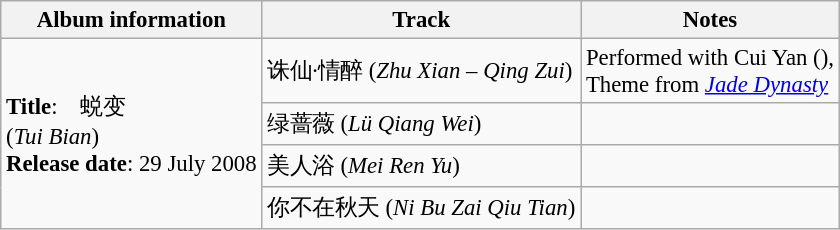<table class="wikitable" style="font-size: 95%;">
<tr>
<th>Album information</th>
<th>Track</th>
<th>Notes</th>
</tr>
<tr>
<td rowspan=4><strong>Title</strong>:　蜕变<br>(<em>Tui Bian</em>)<br><strong>Release date</strong>: 29 July 2008</td>
<td>诛仙·情醉 (<em>Zhu Xian – Qing Zui</em>)</td>
<td>Performed with Cui Yan (),<br>Theme from <em><a href='#'>Jade Dynasty</a></em></td>
</tr>
<tr>
<td>绿蔷薇 (<em>Lü Qiang Wei</em>)</td>
<td></td>
</tr>
<tr>
<td>美人浴 (<em>Mei Ren Yu</em>)</td>
<td></td>
</tr>
<tr>
<td>你不在秋天 (<em>Ni Bu Zai Qiu Tian</em>)</td>
<td></td>
</tr>
</table>
